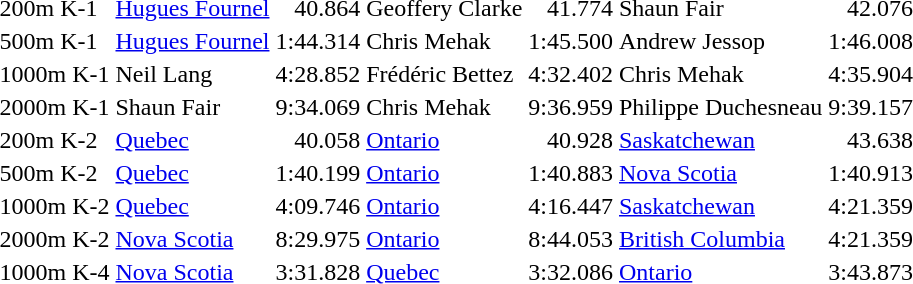<table>
<tr>
<td>200m K-1</td>
<td> <a href='#'>Hugues Fournel</a></td>
<td align="right">40.864</td>
<td> Geoffery Clarke</td>
<td align="right">41.774</td>
<td> Shaun Fair</td>
<td align="right">42.076</td>
</tr>
<tr>
<td>500m K-1</td>
<td> <a href='#'>Hugues Fournel</a></td>
<td align="right">1:44.314</td>
<td> Chris Mehak</td>
<td align="right">1:45.500</td>
<td> Andrew Jessop</td>
<td align="right">1:46.008</td>
</tr>
<tr>
<td>1000m K-1</td>
<td> Neil Lang</td>
<td align="right">4:28.852</td>
<td> Frédéric Bettez</td>
<td align="right">4:32.402</td>
<td> Chris Mehak</td>
<td align="right">4:35.904</td>
</tr>
<tr>
<td>2000m K-1</td>
<td> Shaun Fair</td>
<td align="right">9:34.069</td>
<td> Chris Mehak</td>
<td align="right">9:36.959</td>
<td> Philippe Duchesneau</td>
<td align="right">9:39.157</td>
</tr>
<tr>
<td>200m K-2</td>
<td> <a href='#'>Quebec</a></td>
<td align="right">40.058</td>
<td> <a href='#'>Ontario</a></td>
<td align="right">40.928</td>
<td> <a href='#'>Saskatchewan</a></td>
<td align="right">43.638</td>
</tr>
<tr>
<td>500m K-2</td>
<td> <a href='#'>Quebec</a></td>
<td align="right">1:40.199</td>
<td> <a href='#'>Ontario</a></td>
<td align="right">1:40.883</td>
<td> <a href='#'>Nova Scotia</a></td>
<td align="right">1:40.913</td>
</tr>
<tr>
<td>1000m K-2</td>
<td> <a href='#'>Quebec</a></td>
<td align="right">4:09.746</td>
<td> <a href='#'>Ontario</a></td>
<td align="right">4:16.447</td>
<td> <a href='#'>Saskatchewan</a></td>
<td align="right">4:21.359</td>
</tr>
<tr>
<td>2000m K-2</td>
<td> <a href='#'>Nova Scotia</a></td>
<td align="right">8:29.975</td>
<td> <a href='#'>Ontario</a></td>
<td align="right">8:44.053</td>
<td> <a href='#'>British Columbia</a></td>
<td align="right">4:21.359</td>
</tr>
<tr>
<td>1000m K-4</td>
<td> <a href='#'>Nova Scotia</a></td>
<td align="right">3:31.828</td>
<td> <a href='#'>Quebec</a></td>
<td align="right">3:32.086</td>
<td> <a href='#'>Ontario</a></td>
<td align="right">3:43.873</td>
</tr>
</table>
